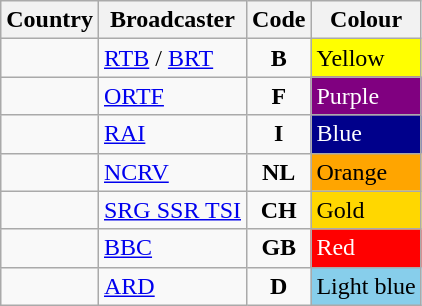<table class="wikitable sortable">
<tr>
<th>Country</th>
<th>Broadcaster</th>
<th>Code</th>
<th>Colour</th>
</tr>
<tr>
<td></td>
<td><a href='#'>RTB</a> / <a href='#'>BRT</a></td>
<td align="center"><strong>B</strong></td>
<td style="background:yellow">Yellow</td>
</tr>
<tr>
<td></td>
<td><a href='#'>ORTF</a></td>
<td align="center"><strong>F</strong></td>
<td style="background:purple; color: white">Purple</td>
</tr>
<tr>
<td></td>
<td><a href='#'>RAI</a></td>
<td align="center"><strong>I</strong></td>
<td style="background:darkblue; color: white">Blue</td>
</tr>
<tr>
<td></td>
<td><a href='#'>NCRV</a></td>
<td align="center"><strong>NL</strong></td>
<td style="background:orange">Orange</td>
</tr>
<tr>
<td></td>
<td><a href='#'>SRG SSR TSI</a></td>
<td align="center"><strong>CH</strong></td>
<td style="background:gold">Gold</td>
</tr>
<tr>
<td></td>
<td><a href='#'>BBC</a></td>
<td align="center"><strong>GB</strong></td>
<td style="background:red; color: white">Red</td>
</tr>
<tr>
<td></td>
<td><a href='#'>ARD</a></td>
<td align="center"><strong>D</strong></td>
<td style="background:skyblue">Light blue</td>
</tr>
</table>
